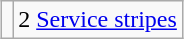<table class="wikitable" style="margin:1em auto; text-align:center;">
<tr>
<td></td>
<td>2 <a href='#'>Service stripes</a></td>
</tr>
</table>
